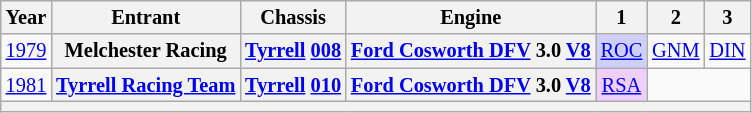<table class="wikitable" style="text-align:center; font-size:85%">
<tr>
<th>Year</th>
<th>Entrant</th>
<th>Chassis</th>
<th>Engine</th>
<th>1</th>
<th>2</th>
<th>3</th>
</tr>
<tr>
<td><a href='#'>1979</a></td>
<th nowrap>Melchester Racing</th>
<th nowrap><a href='#'>Tyrrell</a> <a href='#'>008</a></th>
<th nowrap><a href='#'>Ford Cosworth DFV</a> 3.0 <a href='#'>V8</a></th>
<td style="background:#cfcfff;"><a href='#'>ROC</a><br></td>
<td><a href='#'>GNM</a></td>
<td><a href='#'>DIN</a></td>
</tr>
<tr>
<td><a href='#'>1981</a></td>
<th nowrap><a href='#'>Tyrrell Racing Team</a></th>
<th nowrap><a href='#'>Tyrrell</a> <a href='#'>010</a></th>
<th nowrap><a href='#'>Ford Cosworth DFV</a> 3.0 <a href='#'>V8</a></th>
<td style="background:#efcfff;"><a href='#'>RSA</a><br></td>
<td colspan=2></td>
</tr>
<tr>
<th colspan="7"></th>
</tr>
</table>
